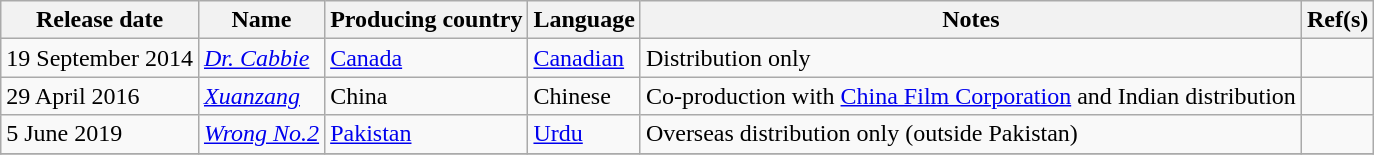<table class="wikitable sortable">
<tr>
<th>Release date</th>
<th>Name</th>
<th>Producing country</th>
<th>Language</th>
<th>Notes</th>
<th>Ref(s)</th>
</tr>
<tr>
<td>19 September 2014</td>
<td><em><a href='#'>Dr. Cabbie</a></em></td>
<td><a href='#'>Canada</a></td>
<td><a href='#'>Canadian</a></td>
<td>Distribution only</td>
<td></td>
</tr>
<tr>
<td>29 April 2016</td>
<td><em><a href='#'>Xuanzang</a></em></td>
<td>China</td>
<td>Chinese</td>
<td>Co-production with <a href='#'>China Film Corporation</a> and Indian distribution</td>
<td></td>
</tr>
<tr>
<td>5 June 2019</td>
<td><em><a href='#'>Wrong No.2</a></em></td>
<td><a href='#'>Pakistan</a></td>
<td><a href='#'>Urdu</a></td>
<td>Overseas distribution only (outside Pakistan)</td>
<td></td>
</tr>
<tr>
</tr>
</table>
